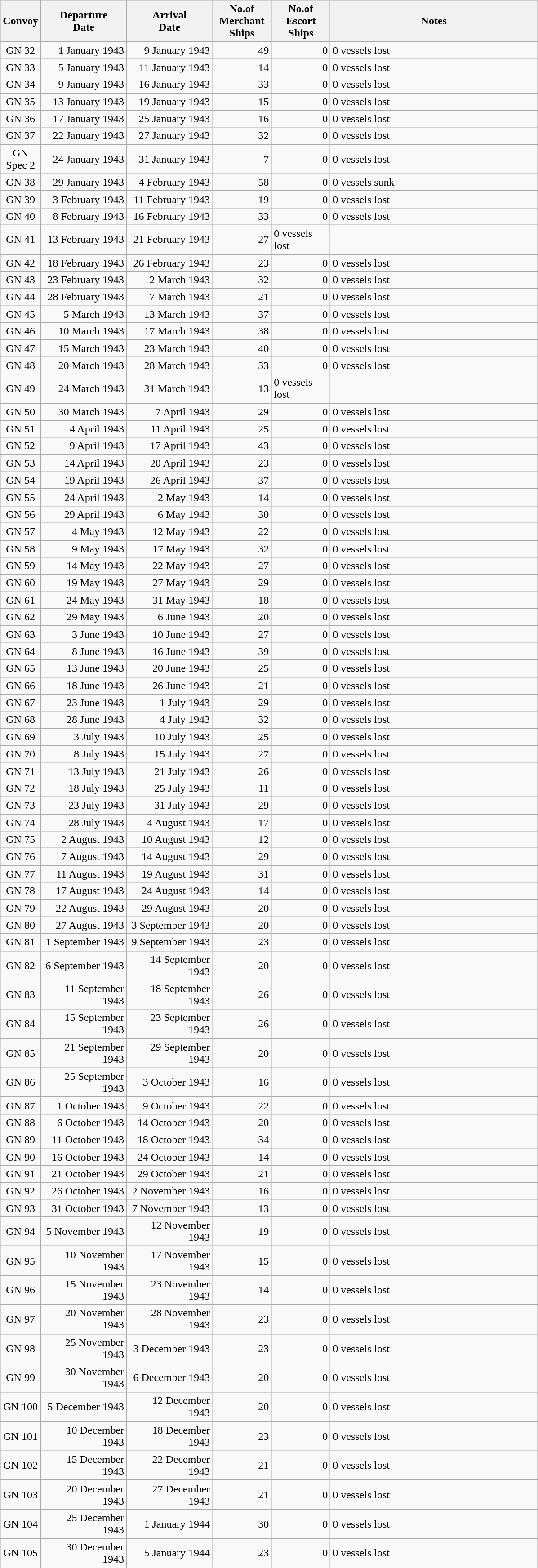<table class="wikitable sortable">
<tr>
<th scope="col" width="50px">Convoy</th>
<th scope="col" width="120px">Departure<br>Date</th>
<th scope="col" width="120px">Arrival<br>Date</th>
<th scope="col" width="80px">No.of Merchant Ships</th>
<th scope="col" width="80px">No.of Escort Ships</th>
<th scope="col" width="300px">Notes</th>
</tr>
<tr>
<td align="center">GN 32</td>
<td align="right">1 January 1943</td>
<td align="right">9 January 1943</td>
<td align="right">49</td>
<td align="right">0</td>
<td align="left">0 vessels lost</td>
</tr>
<tr>
<td align="center">GN 33</td>
<td align="right">5 January 1943</td>
<td align="right">11 January 1943</td>
<td align="right">14</td>
<td align="right">0</td>
<td align="left">0 vessels lost</td>
</tr>
<tr>
<td align="center">GN 34</td>
<td align="right">9 January 1943</td>
<td align="right">16 January 1943</td>
<td align="right">33</td>
<td align="right">0</td>
<td align="left">0 vessels lost</td>
</tr>
<tr>
<td align="center">GN 35</td>
<td align="right">13 January 1943</td>
<td align="right">19 January 1943</td>
<td align="right">15</td>
<td align="right">0</td>
<td align="left">0 vessels lost</td>
</tr>
<tr>
<td align="center">GN 36</td>
<td align="right">17 January 1943</td>
<td align="right">25 January 1943</td>
<td align="right">16</td>
<td align="right">0</td>
<td align="left">0 vessels lost</td>
</tr>
<tr>
<td align="center">GN 37</td>
<td align="right">22 January 1943</td>
<td align="right">27 January 1943</td>
<td align="right">32</td>
<td align="right">0</td>
<td align="left">0 vessels lost</td>
</tr>
<tr>
<td align="center">GN Spec 2</td>
<td align="right">24 January 1943</td>
<td align="right">31 January 1943</td>
<td align="right">7</td>
<td align="right">0</td>
<td align="left">0 vessels lost</td>
</tr>
<tr>
<td align="center">GN 38</td>
<td align="right">29 January 1943</td>
<td align="right">4 February 1943</td>
<td align="right">58</td>
<td align="right">0</td>
<td align="left">0 vessels sunk</td>
</tr>
<tr>
<td align="center">GN 39</td>
<td align="right">3 February 1943</td>
<td align="right">11 February 1943</td>
<td align="right">19</td>
<td align="right">0</td>
<td align="left">0 vessels lost</td>
</tr>
<tr>
<td align="center">GN 40</td>
<td align="right">8 February 1943</td>
<td align="right">16 February 1943</td>
<td align="right">33</td>
<td align="right">0</td>
<td align="left">0 vessels lost</td>
</tr>
<tr>
<td align="center">GN 41</td>
<td align="right">13 February 1943</td>
<td align="right">21 February 1943</td>
<td align="right">27</td>
<td align="left">0 vessels lost</td>
</tr>
<tr>
<td align="center">GN 42</td>
<td align="right">18 February 1943</td>
<td align="right">26 February 1943</td>
<td align="right">23</td>
<td align="right">0</td>
<td align="left">0 vessels lost</td>
</tr>
<tr>
<td align="center">GN 43</td>
<td align="right">23 February 1943</td>
<td align="right">2 March 1943</td>
<td align="right">32</td>
<td align="right">0</td>
<td align="left">0 vessels lost</td>
</tr>
<tr>
<td align="center">GN 44</td>
<td align="right">28 February 1943</td>
<td align="right">7 March 1943</td>
<td align="right">21</td>
<td align="right">0</td>
<td align="left">0 vessels lost</td>
</tr>
<tr>
<td align="center">GN 45</td>
<td align="right">5 March 1943</td>
<td align="right">13 March 1943</td>
<td align="right">37</td>
<td align="right">0</td>
<td align="left">0 vessels lost</td>
</tr>
<tr>
<td align="center">GN 46</td>
<td align="right">10 March 1943</td>
<td align="right">17 March 1943</td>
<td align="right">38</td>
<td align="right">0</td>
<td align="left">0 vessels lost</td>
</tr>
<tr>
<td align="center">GN 47</td>
<td align="right">15 March 1943</td>
<td align="right">23 March 1943</td>
<td align="right">40</td>
<td align="right">0</td>
<td align="left">0 vessels lost</td>
</tr>
<tr>
<td align="center">GN 48</td>
<td align="right">20 March 1943</td>
<td align="right">28 March 1943</td>
<td align="right">33</td>
<td align="right">0</td>
<td align="left">0 vessels lost</td>
</tr>
<tr>
<td align="center">GN 49</td>
<td align="right">24 March 1943</td>
<td align="right">31 March 1943</td>
<td align="right">13</td>
<td align="left">0 vessels lost</td>
</tr>
<tr>
<td align="center">GN 50</td>
<td align="right">30 March 1943</td>
<td align="right">7 April 1943</td>
<td align="right">29</td>
<td align="right">0</td>
<td align="left">0 vessels lost</td>
</tr>
<tr>
<td align="center">GN 51</td>
<td align="right">4 April 1943</td>
<td align="right">11 April 1943</td>
<td align="right">25</td>
<td align="right">0</td>
<td align="left">0 vessels lost</td>
</tr>
<tr>
<td align="center">GN 52</td>
<td align="right">9 April 1943</td>
<td align="right">17 April 1943</td>
<td align="right">43</td>
<td align="right">0</td>
<td align="left">0 vessels lost</td>
</tr>
<tr>
<td align="center">GN 53</td>
<td align="right">14 April 1943</td>
<td align="right">20 April 1943</td>
<td align="right">23</td>
<td align="right">0</td>
<td align="left">0 vessels lost</td>
</tr>
<tr>
<td align="center">GN 54</td>
<td align="right">19 April 1943</td>
<td align="right">26 April 1943</td>
<td align="right">37</td>
<td align="right">0</td>
<td align="left">0 vessels lost</td>
</tr>
<tr>
<td align="center">GN 55</td>
<td align="right">24 April 1943</td>
<td align="right">2 May 1943</td>
<td align="right">14</td>
<td align="right">0</td>
<td align="left">0 vessels lost</td>
</tr>
<tr>
<td align="center">GN 56</td>
<td align="right">29 April 1943</td>
<td align="right">6 May 1943</td>
<td align="right">30</td>
<td align="right">0</td>
<td align="left">0 vessels lost</td>
</tr>
<tr>
<td align="center">GN 57</td>
<td align="right">4 May 1943</td>
<td align="right">12 May 1943</td>
<td align="right">22</td>
<td align="right">0</td>
<td align="left">0 vessels lost</td>
</tr>
<tr>
<td align="center">GN 58</td>
<td align="right">9 May 1943</td>
<td align="right">17 May 1943</td>
<td align="right">32</td>
<td align="right">0</td>
<td align="left">0 vessels lost</td>
</tr>
<tr>
<td align="center">GN 59</td>
<td align="right">14 May 1943</td>
<td align="right">22 May 1943</td>
<td align="right">27</td>
<td align="right">0</td>
<td align="left">0 vessels lost</td>
</tr>
<tr>
<td align="center">GN 60</td>
<td align="right">19 May 1943</td>
<td align="right">27 May 1943</td>
<td align="right">29</td>
<td align="right">0</td>
<td align="left">0 vessels lost</td>
</tr>
<tr>
<td align="center">GN 61</td>
<td align="right">24 May 1943</td>
<td align="right">31 May 1943</td>
<td align="right">18</td>
<td align="right">0</td>
<td align="left">0 vessels lost</td>
</tr>
<tr>
<td align="center">GN 62</td>
<td align="right">29 May 1943</td>
<td align="right">6 June 1943</td>
<td align="right">20</td>
<td align="right">0</td>
<td align="left">0 vessels lost</td>
</tr>
<tr>
<td align="center">GN 63</td>
<td align="right">3 June 1943</td>
<td align="right">10 June 1943</td>
<td align="right">27</td>
<td align="right">0</td>
<td align="left">0 vessels lost</td>
</tr>
<tr>
<td align="center">GN 64</td>
<td align="right">8 June 1943</td>
<td align="right">16 June 1943</td>
<td align="right">39</td>
<td align="right">0</td>
<td align="left">0 vessels lost</td>
</tr>
<tr>
<td align="center">GN 65</td>
<td align="right">13 June 1943</td>
<td align="right">20 June 1943</td>
<td align="right">25</td>
<td align="right">0</td>
<td align="left">0 vessels lost</td>
</tr>
<tr>
<td align="center">GN 66</td>
<td align="right">18 June 1943</td>
<td align="right">26 June 1943</td>
<td align="right">21</td>
<td align="right">0</td>
<td align="left">0 vessels lost</td>
</tr>
<tr>
<td align="center">GN 67</td>
<td align="right">23 June 1943</td>
<td align="right">1 July 1943</td>
<td align="right">29</td>
<td align="right">0</td>
<td align="left">0 vessels lost</td>
</tr>
<tr>
<td align="center">GN 68</td>
<td align="right">28 June 1943</td>
<td align="right">4 July 1943</td>
<td align="right">32</td>
<td align="right">0</td>
<td align="left">0 vessels lost</td>
</tr>
<tr>
<td align="center">GN 69</td>
<td align="right">3 July 1943</td>
<td align="right">10 July 1943</td>
<td align="right">25</td>
<td align="right">0</td>
<td align="left">0 vessels lost</td>
</tr>
<tr>
<td align="center">GN 70</td>
<td align="right">8 July 1943</td>
<td align="right">15 July 1943</td>
<td align="right">27</td>
<td align="right">0</td>
<td align="left">0 vessels lost</td>
</tr>
<tr>
<td align="center">GN 71</td>
<td align="right">13 July 1943</td>
<td align="right">21 July 1943</td>
<td align="right">26</td>
<td align="right">0</td>
<td align="left">0 vessels lost</td>
</tr>
<tr>
<td align="center">GN 72</td>
<td align="right">18 July 1943</td>
<td align="right">25 July 1943</td>
<td align="right">11</td>
<td align="right">0</td>
<td align="left">0 vessels lost</td>
</tr>
<tr>
<td align="center">GN 73</td>
<td align="right">23 July 1943</td>
<td align="right">31 July 1943</td>
<td align="right">29</td>
<td align="right">0</td>
<td align="left">0 vessels lost</td>
</tr>
<tr>
<td align="center">GN 74</td>
<td align="right">28 July 1943</td>
<td align="right">4 August 1943</td>
<td align="right">17</td>
<td align="right">0</td>
<td align="left">0 vessels lost</td>
</tr>
<tr>
<td align="center">GN 75</td>
<td align="right">2 August 1943</td>
<td align="right">10 August 1943</td>
<td align="right">12</td>
<td align="right">0</td>
<td align="left">0 vessels lost</td>
</tr>
<tr>
<td align="center">GN 76</td>
<td align="right">7 August 1943</td>
<td align="right">14 August 1943</td>
<td align="right">29</td>
<td align="right">0</td>
<td align="left">0 vessels lost</td>
</tr>
<tr>
<td align="center">GN 77</td>
<td align="right">11 August 1943</td>
<td align="right">19 August 1943</td>
<td align="right">31</td>
<td align="right">0</td>
<td align="left">0 vessels lost</td>
</tr>
<tr>
<td align="center">GN 78</td>
<td align="right">17 August 1943</td>
<td align="right">24 August 1943</td>
<td align="right">14</td>
<td align="right">0</td>
<td align="left">0 vessels lost</td>
</tr>
<tr>
<td align="center">GN 79</td>
<td align="right">22 August 1943</td>
<td align="right">29 August 1943</td>
<td align="right">20</td>
<td align="right">0</td>
<td align="left">0 vessels lost</td>
</tr>
<tr>
<td align="center">GN 80</td>
<td align="right">27 August 1943</td>
<td align="right">3 September 1943</td>
<td align="right">20</td>
<td align="right">0</td>
<td align="left">0 vessels lost</td>
</tr>
<tr>
<td align="center">GN 81</td>
<td align="right">1 September 1943</td>
<td align="right">9 September 1943</td>
<td align="right">23</td>
<td align="right">0</td>
<td align="left">0 vessels lost</td>
</tr>
<tr>
<td align="center">GN 82</td>
<td align="right">6 September 1943</td>
<td align="right">14 September 1943</td>
<td align="right">20</td>
<td align="right">0</td>
<td align="left">0 vessels lost</td>
</tr>
<tr>
<td align="center">GN 83</td>
<td align="right">11 September 1943</td>
<td align="right">18 September 1943</td>
<td align="right">26</td>
<td align="right">0</td>
<td align="left">0 vessels lost</td>
</tr>
<tr>
<td align="center">GN 84</td>
<td align="right">15 September 1943</td>
<td align="right">23 September 1943</td>
<td align="right">26</td>
<td align="right">0</td>
<td align="left">0 vessels lost</td>
</tr>
<tr>
<td align="center">GN 85</td>
<td align="right">21 September 1943</td>
<td align="right">29 September 1943</td>
<td align="right">20</td>
<td align="right">0</td>
<td align="left">0 vessels lost</td>
</tr>
<tr>
<td align="center">GN 86</td>
<td align="right">25 September 1943</td>
<td align="right">3 October 1943</td>
<td align="right">16</td>
<td align="right">0</td>
<td align="left">0 vessels lost</td>
</tr>
<tr>
<td align="center">GN 87</td>
<td align="right">1 October 1943</td>
<td align="right">9 October 1943</td>
<td align="right">22</td>
<td align="right">0</td>
<td align="left">0 vessels lost</td>
</tr>
<tr>
<td align="center">GN 88</td>
<td align="right">6 October 1943</td>
<td align="right">14 October 1943</td>
<td align="right">20</td>
<td align="right">0</td>
<td align="left">0 vessels lost</td>
</tr>
<tr>
<td align="center">GN 89</td>
<td align="right">11 October 1943</td>
<td align="right">18 October 1943</td>
<td align="right">34</td>
<td align="right">0</td>
<td align="left">0 vessels lost</td>
</tr>
<tr>
<td align="center">GN 90</td>
<td align="right">16 October 1943</td>
<td align="right">24 October 1943</td>
<td align="right">14</td>
<td align="right">0</td>
<td align="left">0 vessels lost</td>
</tr>
<tr>
<td align="center">GN 91</td>
<td align="right">21 October 1943</td>
<td align="right">29 October 1943</td>
<td align="right">21</td>
<td align="right">0</td>
<td align="left">0 vessels lost</td>
</tr>
<tr>
<td align="center">GN 92</td>
<td align="right">26 October 1943</td>
<td align="right">2 November 1943</td>
<td align="right">16</td>
<td align="right">0</td>
<td align="left">0 vessels lost</td>
</tr>
<tr>
<td align="center">GN 93</td>
<td align="right">31 October 1943</td>
<td align="right">7 November 1943</td>
<td align="right">13</td>
<td align="right">0</td>
<td align="left">0 vessels lost</td>
</tr>
<tr>
<td align="center">GN 94</td>
<td align="right">5 November 1943</td>
<td align="right">12 November 1943</td>
<td align="right">19</td>
<td align="right">0</td>
<td align="left">0 vessels lost</td>
</tr>
<tr>
<td align="center">GN 95</td>
<td align="right">10 November 1943</td>
<td align="right">17 November 1943</td>
<td align="right">15</td>
<td align="right">0</td>
<td align="left">0 vessels lost</td>
</tr>
<tr>
<td align="center">GN 96</td>
<td align="right">15 November 1943</td>
<td align="right">23 November 1943</td>
<td align="right">14</td>
<td align="right">0</td>
<td align="left">0 vessels lost</td>
</tr>
<tr>
<td align="center">GN 97</td>
<td align="right">20 November 1943</td>
<td align="right">28 November 1943</td>
<td align="right">23</td>
<td align="right">0</td>
<td align="left">0 vessels lost</td>
</tr>
<tr>
<td align="center">GN 98</td>
<td align="right">25 November 1943</td>
<td align="right">3 December 1943</td>
<td align="right">23</td>
<td align="right">0</td>
<td align="left">0 vessels lost</td>
</tr>
<tr>
<td align="center">GN 99</td>
<td align="right">30 November 1943</td>
<td align="right">6 December 1943</td>
<td align="right">20</td>
<td align="right">0</td>
<td align="left">0 vessels lost</td>
</tr>
<tr>
<td align="center">GN 100</td>
<td align="right">5 December 1943</td>
<td align="right">12 December 1943</td>
<td align="right">20</td>
<td align="right">0</td>
<td align="left">0 vessels lost</td>
</tr>
<tr>
<td align="center">GN 101</td>
<td align="right">10 December 1943</td>
<td align="right">18 December 1943</td>
<td align="right">23</td>
<td align="right">0</td>
<td align="left">0 vessels lost</td>
</tr>
<tr>
<td align="center">GN 102</td>
<td align="right">15 December 1943</td>
<td align="right">22 December 1943</td>
<td align="right">21</td>
<td align="right">0</td>
<td align="left">0 vessels lost</td>
</tr>
<tr>
<td align="center">GN 103</td>
<td align="right">20 December 1943</td>
<td align="right">27 December 1943</td>
<td align="right">21</td>
<td align="right">0</td>
<td align="left">0 vessels lost</td>
</tr>
<tr>
<td align="center">GN 104</td>
<td align="right">25 December 1943</td>
<td align="right">1 January 1944</td>
<td align="right">30</td>
<td align="right">0</td>
<td align="left">0 vessels lost</td>
</tr>
<tr>
<td align="center">GN 105</td>
<td align="right">30 December 1943</td>
<td align="right">5 January 1944</td>
<td align="right">23</td>
<td align="right">0</td>
<td align="left">0 vessels lost</td>
</tr>
<tr>
</tr>
</table>
